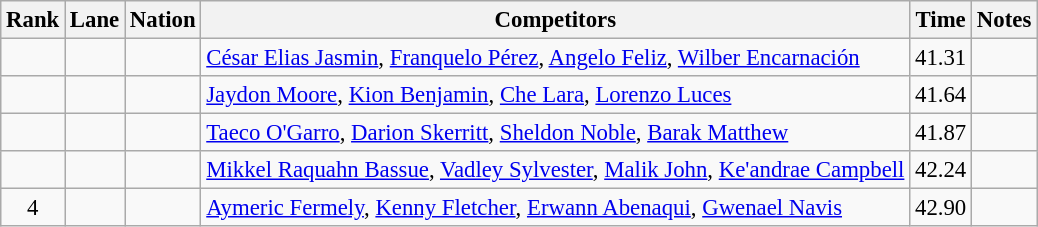<table class="wikitable sortable" style="text-align:center; font-size:95%">
<tr>
<th>Rank</th>
<th>Lane</th>
<th>Nation</th>
<th>Competitors</th>
<th>Time</th>
<th>Notes</th>
</tr>
<tr>
<td></td>
<td></td>
<td align=left></td>
<td align=left><a href='#'>César Elias Jasmin</a>, <a href='#'>Franquelo Pérez</a>, <a href='#'>Angelo Feliz</a>, <a href='#'>Wilber Encarnación</a></td>
<td>41.31</td>
<td></td>
</tr>
<tr>
<td></td>
<td></td>
<td align=left></td>
<td align=left><a href='#'>Jaydon Moore</a>, <a href='#'>Kion Benjamin</a>, <a href='#'>Che Lara</a>, <a href='#'>Lorenzo Luces</a></td>
<td>41.64</td>
<td></td>
</tr>
<tr>
<td></td>
<td></td>
<td align=left></td>
<td align=left><a href='#'>Taeco O'Garro</a>, <a href='#'>Darion Skerritt</a>, <a href='#'>Sheldon Noble</a>, <a href='#'>Barak Matthew</a></td>
<td>41.87</td>
<td></td>
</tr>
<tr>
<td></td>
<td></td>
<td align=left></td>
<td align=left><a href='#'>Mikkel Raquahn Bassue</a>, <a href='#'>Vadley Sylvester</a>, <a href='#'>Malik John</a>, <a href='#'>Ke'andrae Campbell</a></td>
<td>42.24</td>
<td></td>
</tr>
<tr>
<td>4</td>
<td></td>
<td align=left></td>
<td align=left><a href='#'>Aymeric Fermely</a>, <a href='#'>Kenny Fletcher</a>, <a href='#'>Erwann Abenaqui</a>, <a href='#'>Gwenael Navis</a></td>
<td>42.90</td>
<td></td>
</tr>
</table>
